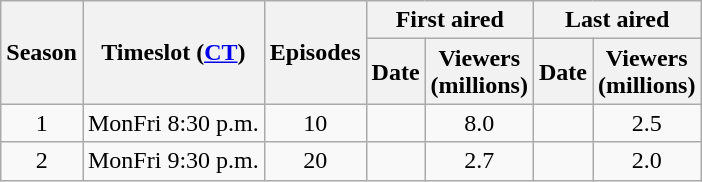<table class="wikitable" style="text-align: center">
<tr>
<th scope="col" rowspan="2">Season</th>
<th scope="col" rowspan="2">Timeslot (<a href='#'>CT</a>)</th>
<th scope="col" rowspan="2">Episodes</th>
<th scope="col" colspan="2">First aired</th>
<th scope="col" colspan="2">Last aired</th>
</tr>
<tr>
<th scope="col">Date</th>
<th scope="col">Viewers<br>(millions)</th>
<th scope="col">Date</th>
<th scope="col">Viewers<br>(millions)</th>
</tr>
<tr>
<td rowspan="1">1</td>
<td rowspan="1">MonFri 8:30 p.m.</td>
<td>10</td>
<td></td>
<td>8.0</td>
<td></td>
<td>2.5</td>
</tr>
<tr>
<td rowspan="1">2</td>
<td rowspan="2">MonFri 9:30 p.m.</td>
<td>20</td>
<td></td>
<td>2.7</td>
<td></td>
<td>2.0</td>
</tr>
</table>
